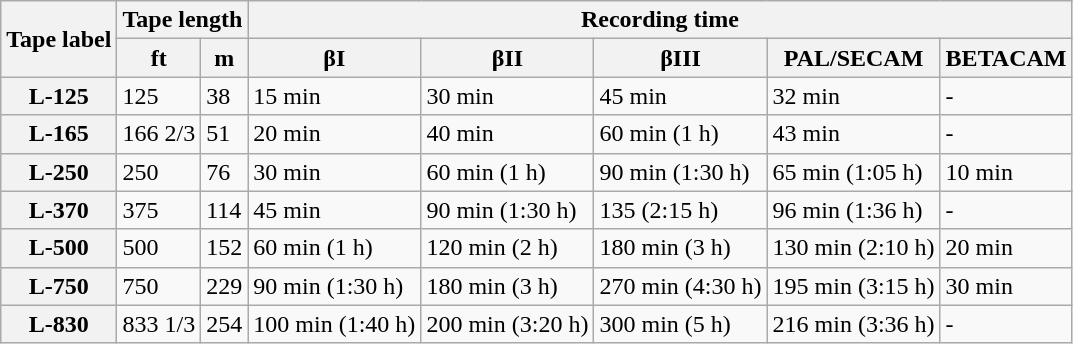<table class="wikitable">
<tr>
<th rowspan="2">Tape label</th>
<th colspan="2">Tape length</th>
<th colspan="5">Recording time</th>
</tr>
<tr>
<th>ft</th>
<th>m</th>
<th>βI</th>
<th>βII</th>
<th>βIII</th>
<th>PAL/SECAM</th>
<th>BETACAM</th>
</tr>
<tr>
<th>L-125</th>
<td>125</td>
<td>38</td>
<td>15 min</td>
<td>30 min</td>
<td>45 min</td>
<td>32 min</td>
<td>-</td>
</tr>
<tr>
<th>L-165</th>
<td>166 2/3</td>
<td>51</td>
<td>20 min</td>
<td>40 min</td>
<td>60 min (1 h)</td>
<td>43 min</td>
<td>-</td>
</tr>
<tr>
<th>L-250</th>
<td>250</td>
<td>76</td>
<td>30 min</td>
<td>60 min (1 h)</td>
<td>90 min (1:30 h)</td>
<td>65 min (1:05 h)</td>
<td>10 min</td>
</tr>
<tr>
<th>L-370</th>
<td>375</td>
<td>114</td>
<td>45 min</td>
<td>90 min (1:30 h)</td>
<td>135 (2:15 h)</td>
<td>96 min (1:36 h)</td>
<td>-</td>
</tr>
<tr>
<th>L-500</th>
<td>500</td>
<td>152</td>
<td>60 min (1 h)</td>
<td>120 min (2 h)</td>
<td>180 min (3 h)</td>
<td>130 min (2:10 h)</td>
<td>20 min</td>
</tr>
<tr>
<th>L-750</th>
<td>750</td>
<td>229</td>
<td>90 min (1:30 h)</td>
<td>180 min (3 h)</td>
<td>270 min (4:30 h)</td>
<td>195 min (3:15 h)</td>
<td>30 min</td>
</tr>
<tr>
<th>L-830</th>
<td>833 1/3</td>
<td>254</td>
<td>100 min (1:40 h)</td>
<td>200 min (3:20 h)</td>
<td>300 min (5 h)</td>
<td>216 min (3:36 h)</td>
<td>-</td>
</tr>
</table>
